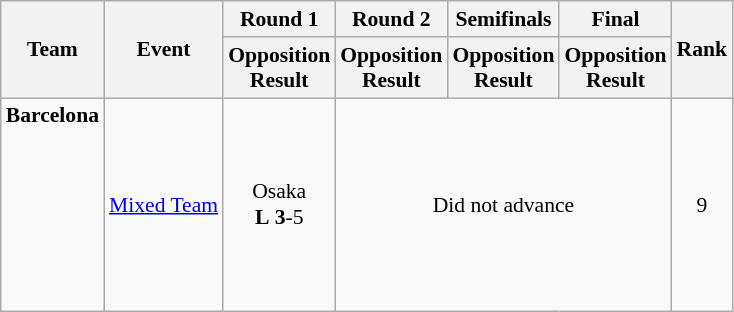<table class="wikitable" border="1" style="font-size:90%">
<tr>
<th rowspan=2>Team</th>
<th rowspan=2>Event</th>
<th>Round 1</th>
<th>Round 2</th>
<th>Semifinals</th>
<th>Final</th>
<th rowspan=2>Rank</th>
</tr>
<tr>
<th>Opposition<br>Result</th>
<th>Opposition<br>Result</th>
<th>Opposition<br>Result</th>
<th>Opposition<br>Result</th>
</tr>
<tr>
<td><strong>Barcelona</strong><br><br><br><br><br><br><br><br></td>
<td><a href='#'>Mixed Team</a></td>
<td align=center>Osaka <br> <strong>L</strong> <strong>3</strong>-5</td>
<td align=center colspan=3>Did not advance</td>
<td align=center>9</td>
</tr>
</table>
